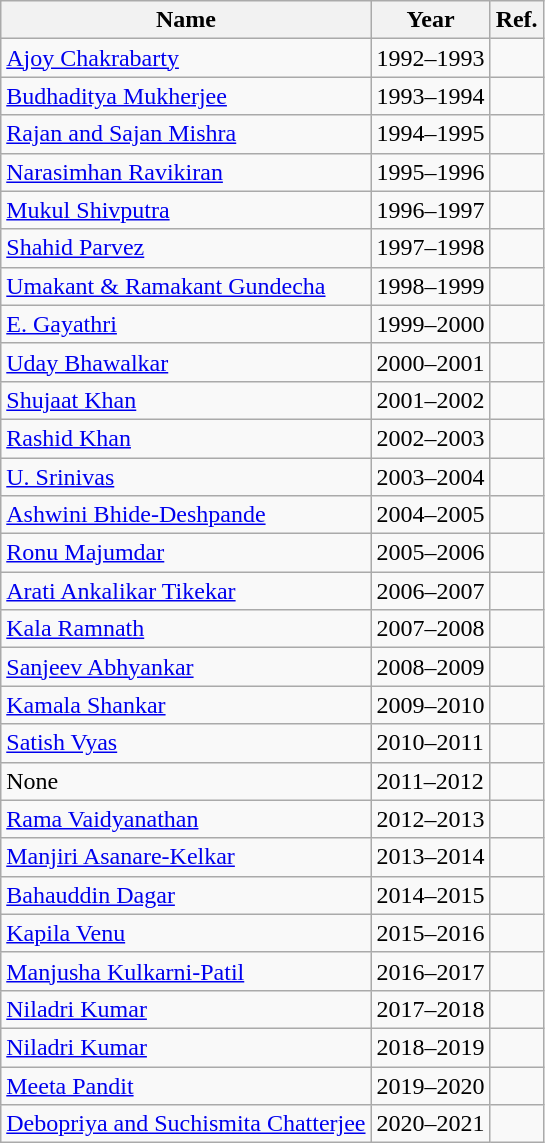<table class="wikitable">
<tr>
<th>Name</th>
<th>Year</th>
<th>Ref.</th>
</tr>
<tr>
<td><a href='#'>Ajoy Chakrabarty</a></td>
<td>1992–1993</td>
<td></td>
</tr>
<tr>
<td><a href='#'>Budhaditya Mukherjee</a></td>
<td>1993–1994</td>
<td></td>
</tr>
<tr>
<td><a href='#'>Rajan and Sajan Mishra</a></td>
<td>1994–1995</td>
<td></td>
</tr>
<tr>
<td><a href='#'>Narasimhan Ravikiran</a></td>
<td>1995–1996</td>
<td></td>
</tr>
<tr>
<td><a href='#'>Mukul Shivputra</a></td>
<td>1996–1997</td>
<td></td>
</tr>
<tr>
<td><a href='#'>Shahid Parvez</a></td>
<td>1997–1998</td>
<td></td>
</tr>
<tr>
<td><a href='#'>Umakant & Ramakant Gundecha</a></td>
<td>1998–1999</td>
<td></td>
</tr>
<tr>
<td><a href='#'>E. Gayathri</a></td>
<td>1999–2000</td>
<td></td>
</tr>
<tr>
<td><a href='#'>Uday Bhawalkar</a></td>
<td>2000–2001</td>
<td></td>
</tr>
<tr>
<td><a href='#'>Shujaat Khan</a></td>
<td>2001–2002</td>
<td></td>
</tr>
<tr>
<td><a href='#'>Rashid Khan</a></td>
<td>2002–2003</td>
<td></td>
</tr>
<tr>
<td><a href='#'>U. Srinivas</a></td>
<td>2003–2004</td>
<td></td>
</tr>
<tr>
<td><a href='#'>Ashwini Bhide-Deshpande</a></td>
<td>2004–2005</td>
<td></td>
</tr>
<tr>
<td><a href='#'>Ronu Majumdar</a></td>
<td>2005–2006</td>
<td></td>
</tr>
<tr>
<td><a href='#'>Arati Ankalikar Tikekar</a></td>
<td>2006–2007</td>
<td></td>
</tr>
<tr>
<td><a href='#'>Kala Ramnath</a></td>
<td>2007–2008</td>
<td></td>
</tr>
<tr>
<td><a href='#'>Sanjeev Abhyankar</a></td>
<td>2008–2009</td>
<td></td>
</tr>
<tr>
<td><a href='#'>Kamala Shankar</a></td>
<td>2009–2010</td>
<td></td>
</tr>
<tr>
<td><a href='#'>Satish Vyas</a></td>
<td>2010–2011</td>
<td></td>
</tr>
<tr>
<td>None</td>
<td>2011–2012</td>
<td></td>
</tr>
<tr>
<td><a href='#'>Rama Vaidyanathan</a></td>
<td>2012–2013</td>
<td></td>
</tr>
<tr>
<td><a href='#'>Manjiri Asanare-Kelkar</a></td>
<td>2013–2014</td>
<td></td>
</tr>
<tr>
<td><a href='#'>Bahauddin Dagar</a></td>
<td>2014–2015</td>
<td></td>
</tr>
<tr>
<td><a href='#'>Kapila Venu</a></td>
<td>2015–2016</td>
<td></td>
</tr>
<tr>
<td><a href='#'>Manjusha Kulkarni-Patil</a></td>
<td>2016–2017</td>
<td></td>
</tr>
<tr>
<td><a href='#'>Niladri Kumar</a></td>
<td>2017–2018</td>
<td></td>
</tr>
<tr>
<td><a href='#'>Niladri Kumar</a></td>
<td>2018–2019</td>
<td></td>
</tr>
<tr>
<td><a href='#'>Meeta Pandit</a></td>
<td>2019–2020</td>
<td></td>
</tr>
<tr>
<td><a href='#'>Debopriya and Suchismita Chatterjee</a></td>
<td>2020–2021</td>
<td></td>
</tr>
</table>
